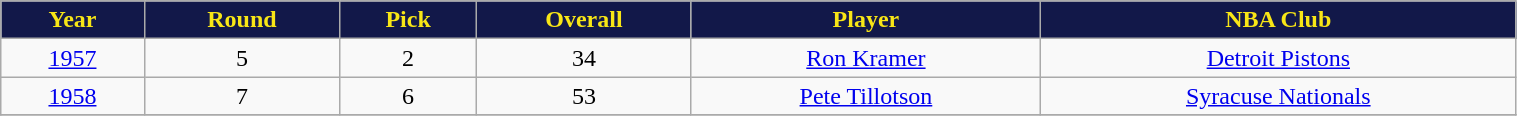<table class="wikitable" style="width:80%;">
<tr style="text-align:center; background:#121849; color:#f8e616;">
<td><strong>Year</strong></td>
<td><strong>Round</strong></td>
<td><strong>Pick</strong></td>
<td><strong>Overall</strong></td>
<td><strong>Player</strong></td>
<td><strong>NBA Club</strong></td>
</tr>
<tr style="text-align:center;" bgcolor="">
<td><a href='#'>1957</a></td>
<td>5</td>
<td>2</td>
<td>34</td>
<td><a href='#'>Ron Kramer</a></td>
<td><a href='#'>Detroit Pistons</a></td>
</tr>
<tr style="text-align:center;" bgcolor="">
<td><a href='#'>1958</a></td>
<td>7</td>
<td>6</td>
<td>53</td>
<td><a href='#'>Pete Tillotson</a></td>
<td><a href='#'>Syracuse Nationals</a></td>
</tr>
<tr style="text-align:center;" bgcolor="">
</tr>
</table>
